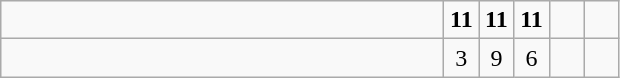<table class="wikitable">
<tr>
<td style="width:18em"><strong></strong></td>
<td align=center style="width:1em"><strong>11</strong></td>
<td align=center style="width:1em"><strong>11</strong></td>
<td align=center style="width:1em"><strong>11</strong></td>
<td align=center style="width:1em"></td>
<td align=center style="width:1em"></td>
</tr>
<tr>
<td style="width:18em"></td>
<td align=center style="width:1em">3</td>
<td align=center style="width:1em">9</td>
<td align=center style="width:1em">6</td>
<td align=center style="width:1em"></td>
<td align=center style="width:1em"></td>
</tr>
</table>
